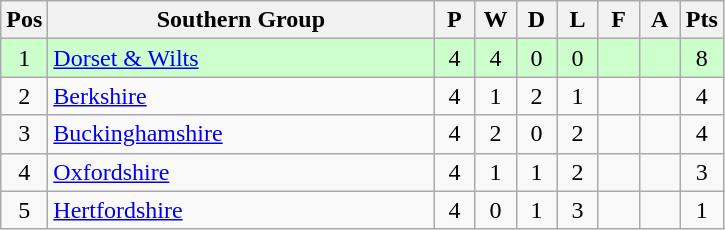<table class="wikitable" style="font-size: 100%">
<tr>
<th width=20>Pos</th>
<th width=250>Southern Group</th>
<th width=20>P</th>
<th width=20>W</th>
<th width=20>D</th>
<th width=20>L</th>
<th width=20>F</th>
<th width=20>A</th>
<th width=20>Pts</th>
</tr>
<tr align=center style="background: #CCFFCC;">
<td>1</td>
<td align="left"><a href='#'>Dorset & Wilts</a></td>
<td>4</td>
<td>4</td>
<td>0</td>
<td>0</td>
<td></td>
<td></td>
<td>8</td>
</tr>
<tr align=center>
<td>2</td>
<td align="left"><a href='#'>Berkshire</a></td>
<td>4</td>
<td>1</td>
<td>2</td>
<td>1</td>
<td></td>
<td></td>
<td>4</td>
</tr>
<tr align=center>
<td>3</td>
<td align="left"><a href='#'>Buckinghamshire</a></td>
<td>4</td>
<td>2</td>
<td>0</td>
<td>2</td>
<td></td>
<td></td>
<td>4</td>
</tr>
<tr align=center>
<td>4</td>
<td align="left"><a href='#'>Oxfordshire</a></td>
<td>4</td>
<td>1</td>
<td>1</td>
<td>2</td>
<td></td>
<td></td>
<td>3</td>
</tr>
<tr align=center>
<td>5</td>
<td align="left"><a href='#'>Hertfordshire</a></td>
<td>4</td>
<td>0</td>
<td>1</td>
<td>3</td>
<td></td>
<td></td>
<td>1</td>
</tr>
</table>
